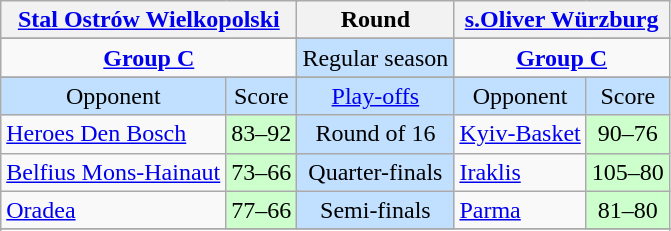<table class="wikitable" style="text-align:center;">
<tr>
<th colspan=4> <a href='#'>Stal Ostrów Wielkopolski</a></th>
<th>Round</th>
<th colspan=4> <a href='#'>s.Oliver Würzburg</a></th>
</tr>
<tr>
</tr>
<tr>
<td colspan="4" style="vertical-align:top;"><strong><a href='#'>Group C</a></strong> <br> </td>
<td style="background:#c1e0ff;">Regular season</td>
<td colspan="4" style="vertical-align:top;"><strong><a href='#'>Group C</a></strong> <br> </td>
</tr>
<tr>
</tr>
<tr style="background:#c1e0ff">
<td>Opponent</td>
<td colspan=3>Score</td>
<td><a href='#'>Play-offs</a></td>
<td>Opponent</td>
<td colspan=3>Score</td>
</tr>
<tr>
<td align=left> <a href='#'>Heroes Den Bosch</a></td>
<td style="background:#cfc;" colspan=3>83–92</td>
<td style="background:#c1e0ff;">Round of 16</td>
<td align=left> <a href='#'>Kyiv-Basket</a></td>
<td style="background:#cfc;" colspan=3>90–76</td>
</tr>
<tr>
<td align=left> <a href='#'>Belfius Mons-Hainaut</a></td>
<td style="background:#cfc;" colspan=3>73–66</td>
<td style="background:#c1e0ff;">Quarter-finals</td>
<td align=left> <a href='#'>Iraklis</a></td>
<td colspan=3 style="background:#cfc;">105–80</td>
</tr>
<tr>
<td align=left> <a href='#'>Oradea</a></td>
<td style="background:#cfc;" colspan=3>77–66</td>
<td style="background:#c1e0ff;">Semi-finals</td>
<td align=left> <a href='#'>Parma</a></td>
<td style="background:#cfc;" colspan=3>81–80</td>
</tr>
<tr>
</tr>
<tr>
</tr>
</table>
